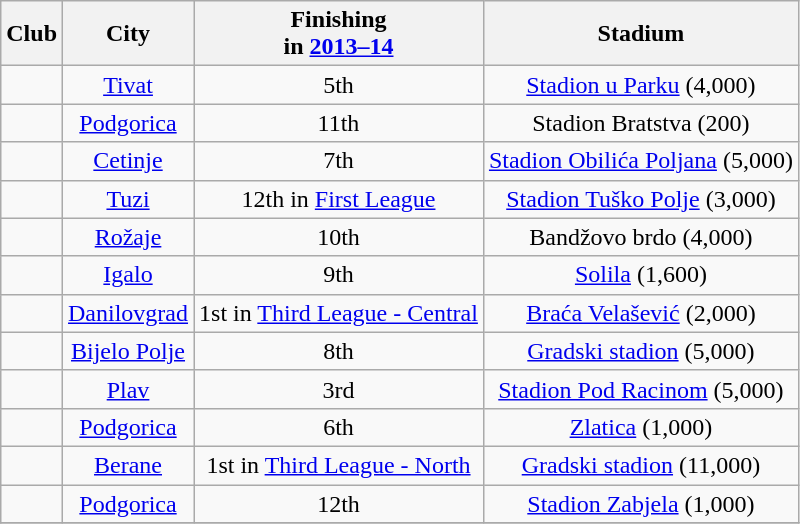<table class="wikitable sortable" style="text-align:center;">
<tr>
<th>Club<br></th>
<th>City</th>
<th data-sort-type="number">Finishing <br>in <a href='#'>2013–14</a></th>
<th>Stadium</th>
</tr>
<tr>
<td style="text-align:left;"></td>
<td><a href='#'>Tivat</a></td>
<td>5th</td>
<td><a href='#'>Stadion u Parku</a> (4,000)</td>
</tr>
<tr>
<td style="text-align:left;"></td>
<td><a href='#'>Podgorica</a></td>
<td>11th</td>
<td>Stadion Bratstva (200)</td>
</tr>
<tr>
<td style="text-align:left;"></td>
<td><a href='#'>Cetinje</a></td>
<td>7th</td>
<td><a href='#'>Stadion Obilića Poljana</a> (5,000)</td>
</tr>
<tr>
<td style="text-align:left;"></td>
<td><a href='#'>Tuzi</a></td>
<td>12th in <a href='#'>First League</a> </td>
<td><a href='#'>Stadion Tuško Polje</a> (3,000)</td>
</tr>
<tr>
<td style="text-align:left;"></td>
<td><a href='#'>Rožaje</a></td>
<td>10th</td>
<td>Bandžovo brdo (4,000)</td>
</tr>
<tr>
<td style="text-align:left;"></td>
<td><a href='#'>Igalo</a></td>
<td>9th</td>
<td><a href='#'>Solila</a> (1,600)</td>
</tr>
<tr>
<td style="text-align:left;"></td>
<td><a href='#'>Danilovgrad</a></td>
<td>1st in <a href='#'>Third League - Central</a> </td>
<td><a href='#'>Braća Velašević</a> (2,000)</td>
</tr>
<tr>
<td style="text-align:left;"></td>
<td><a href='#'>Bijelo Polje</a></td>
<td>8th</td>
<td><a href='#'>Gradski stadion</a> (5,000)</td>
</tr>
<tr>
<td style="text-align:left;"></td>
<td><a href='#'>Plav</a></td>
<td>3rd</td>
<td><a href='#'>Stadion Pod Racinom</a> (5,000)</td>
</tr>
<tr>
<td style="text-align:left;"></td>
<td><a href='#'>Podgorica</a></td>
<td>6th</td>
<td><a href='#'>Zlatica</a> (1,000)</td>
</tr>
<tr>
<td style="text-align:left;"></td>
<td><a href='#'>Berane</a></td>
<td>1st in <a href='#'>Third League - North</a> </td>
<td><a href='#'>Gradski stadion</a> (11,000)</td>
</tr>
<tr>
<td style="text-align:left;"></td>
<td><a href='#'>Podgorica</a></td>
<td>12th</td>
<td><a href='#'>Stadion Zabjela</a> (1,000)</td>
</tr>
<tr>
</tr>
</table>
